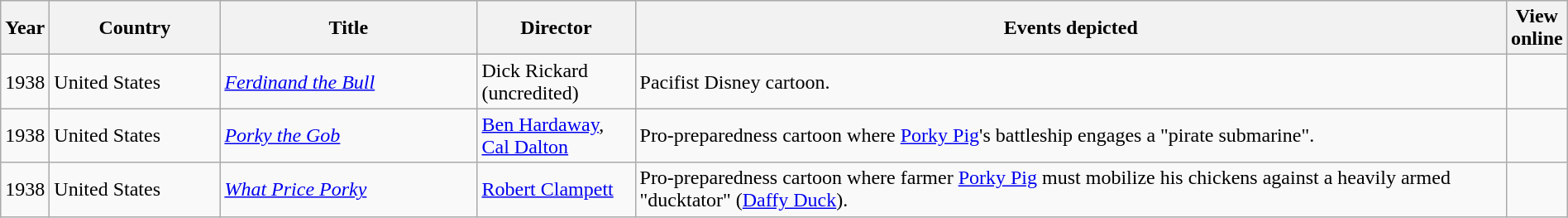<table class="wikitable" width="100%">
<tr>
<th>Year</th>
<th width=130>Country</th>
<th width=200>Title</th>
<th width=120>Director</th>
<th>Events depicted</th>
<th>View<br>online</th>
</tr>
<tr>
<td>1938</td>
<td>United States</td>
<td><em><a href='#'>Ferdinand the Bull</a></em></td>
<td>Dick Rickard (uncredited)</td>
<td>Pacifist Disney cartoon.</td>
<td></td>
</tr>
<tr>
<td>1938</td>
<td>United States</td>
<td><em><a href='#'>Porky the Gob</a></em></td>
<td><a href='#'>Ben Hardaway</a>, <a href='#'>Cal Dalton</a></td>
<td>Pro-preparedness cartoon where <a href='#'>Porky Pig</a>'s battleship engages a "pirate submarine".</td>
<td></td>
</tr>
<tr>
<td>1938</td>
<td>United States</td>
<td><em><a href='#'>What Price Porky</a></em></td>
<td><a href='#'>Robert Clampett</a></td>
<td>Pro-preparedness cartoon where farmer <a href='#'>Porky Pig</a> must mobilize his chickens against a heavily armed "ducktator" (<a href='#'>Daffy Duck</a>).</td>
<td></td>
</tr>
</table>
